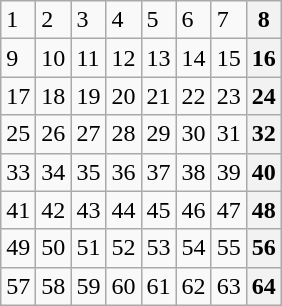<table class="wikitable">
<tr>
<td>1</td>
<td>2</td>
<td>3</td>
<td>4</td>
<td>5</td>
<td>6</td>
<td>7</td>
<th>8</th>
</tr>
<tr>
<td>9</td>
<td>10</td>
<td>11</td>
<td>12</td>
<td>13</td>
<td>14</td>
<td>15</td>
<th>16</th>
</tr>
<tr>
<td>17</td>
<td>18</td>
<td>19</td>
<td>20</td>
<td>21</td>
<td>22</td>
<td>23</td>
<th>24</th>
</tr>
<tr>
<td>25</td>
<td>26</td>
<td>27</td>
<td>28</td>
<td>29</td>
<td>30</td>
<td>31</td>
<th>32</th>
</tr>
<tr>
<td>33</td>
<td>34</td>
<td>35</td>
<td>36</td>
<td>37</td>
<td>38</td>
<td>39</td>
<th>40</th>
</tr>
<tr>
<td>41</td>
<td>42</td>
<td>43</td>
<td>44</td>
<td>45</td>
<td>46</td>
<td>47</td>
<th>48</th>
</tr>
<tr>
<td>49</td>
<td>50</td>
<td>51</td>
<td>52</td>
<td>53</td>
<td>54</td>
<td>55</td>
<th>56</th>
</tr>
<tr>
<td>57</td>
<td>58</td>
<td>59</td>
<td>60</td>
<td>61</td>
<td>62</td>
<td>63</td>
<th>64</th>
</tr>
</table>
